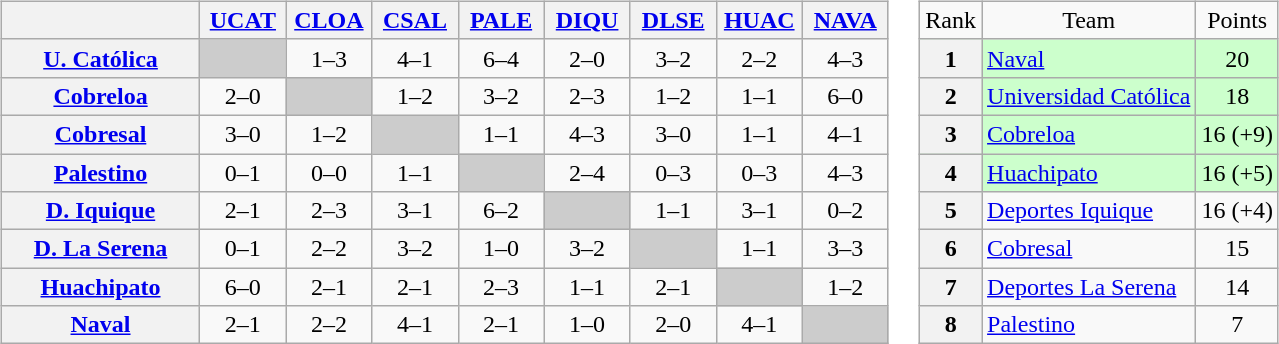<table>
<tr>
<td><br><table class="wikitable" style="text-align:center">
<tr>
<th width="125"> </th>
<th width="50"><a href='#'>UCAT</a></th>
<th width="50"><a href='#'>CLOA</a></th>
<th width="50"><a href='#'>CSAL</a></th>
<th width="50"><a href='#'>PALE</a></th>
<th width="50"><a href='#'>DIQU</a></th>
<th width="50"><a href='#'>DLSE</a></th>
<th width="50"><a href='#'>HUAC</a></th>
<th width="50"><a href='#'>NAVA</a></th>
</tr>
<tr>
<th><a href='#'>U. Católica</a></th>
<td bgcolor="#CCCCCC"></td>
<td>1–3</td>
<td>4–1</td>
<td>6–4</td>
<td>2–0</td>
<td>3–2</td>
<td>2–2</td>
<td>4–3</td>
</tr>
<tr>
<th><a href='#'>Cobreloa</a></th>
<td>2–0</td>
<td bgcolor="#CCCCCC"></td>
<td>1–2</td>
<td>3–2</td>
<td>2–3</td>
<td>1–2</td>
<td>1–1</td>
<td>6–0</td>
</tr>
<tr>
<th><a href='#'>Cobresal</a></th>
<td>3–0</td>
<td>1–2</td>
<td bgcolor="#CCCCCC"></td>
<td>1–1</td>
<td>4–3</td>
<td>3–0</td>
<td>1–1</td>
<td>4–1</td>
</tr>
<tr>
<th><a href='#'>Palestino</a></th>
<td>0–1</td>
<td>0–0</td>
<td>1–1</td>
<td bgcolor="#CCCCCC"></td>
<td>2–4</td>
<td>0–3</td>
<td>0–3</td>
<td>4–3</td>
</tr>
<tr>
<th><a href='#'>D. Iquique</a></th>
<td>2–1</td>
<td>2–3</td>
<td>3–1</td>
<td>6–2</td>
<td bgcolor="#CCCCCC"></td>
<td>1–1</td>
<td>3–1</td>
<td>0–2</td>
</tr>
<tr>
<th><a href='#'>D. La Serena</a></th>
<td>0–1</td>
<td>2–2</td>
<td>3–2</td>
<td>1–0</td>
<td>3–2</td>
<td bgcolor="#CCCCCC"></td>
<td>1–1</td>
<td>3–3</td>
</tr>
<tr>
<th><a href='#'>Huachipato</a></th>
<td>6–0</td>
<td>2–1</td>
<td>2–1</td>
<td>2–3</td>
<td>1–1</td>
<td>2–1</td>
<td bgcolor="#CCCCCC"></td>
<td>1–2</td>
</tr>
<tr>
<th><a href='#'>Naval</a></th>
<td>2–1</td>
<td>2–2</td>
<td>4–1</td>
<td>2–1</td>
<td>1–0</td>
<td>2–0</td>
<td>4–1</td>
<td bgcolor="#CCCCCC"></td>
</tr>
</table>
</td>
<td><br><table class="wikitable" style="text-align: center;">
<tr>
<td>Rank</td>
<td>Team</td>
<td>Points</td>
</tr>
<tr bgcolor="#ccffcc">
<th>1</th>
<td style="text-align: left;"><a href='#'>Naval</a></td>
<td>20</td>
</tr>
<tr bgcolor="#ccffcc">
<th>2</th>
<td style="text-align: left;"><a href='#'>Universidad Católica</a></td>
<td>18</td>
</tr>
<tr bgcolor="#ccffcc">
<th>3</th>
<td style="text-align: left;"><a href='#'>Cobreloa</a></td>
<td>16 (+9)</td>
</tr>
<tr bgcolor="#ccffcc">
<th>4</th>
<td style="text-align: left;"><a href='#'>Huachipato</a></td>
<td>16 (+5)</td>
</tr>
<tr>
<th>5</th>
<td style="text-align: left;"><a href='#'>Deportes Iquique</a></td>
<td>16 (+4)</td>
</tr>
<tr>
<th>6</th>
<td style="text-align: left;"><a href='#'>Cobresal</a></td>
<td>15</td>
</tr>
<tr>
<th>7</th>
<td style="text-align: left;"><a href='#'>Deportes La Serena</a></td>
<td>14</td>
</tr>
<tr>
<th>8</th>
<td style="text-align: left;"><a href='#'>Palestino</a></td>
<td>7</td>
</tr>
</table>
</td>
</tr>
</table>
